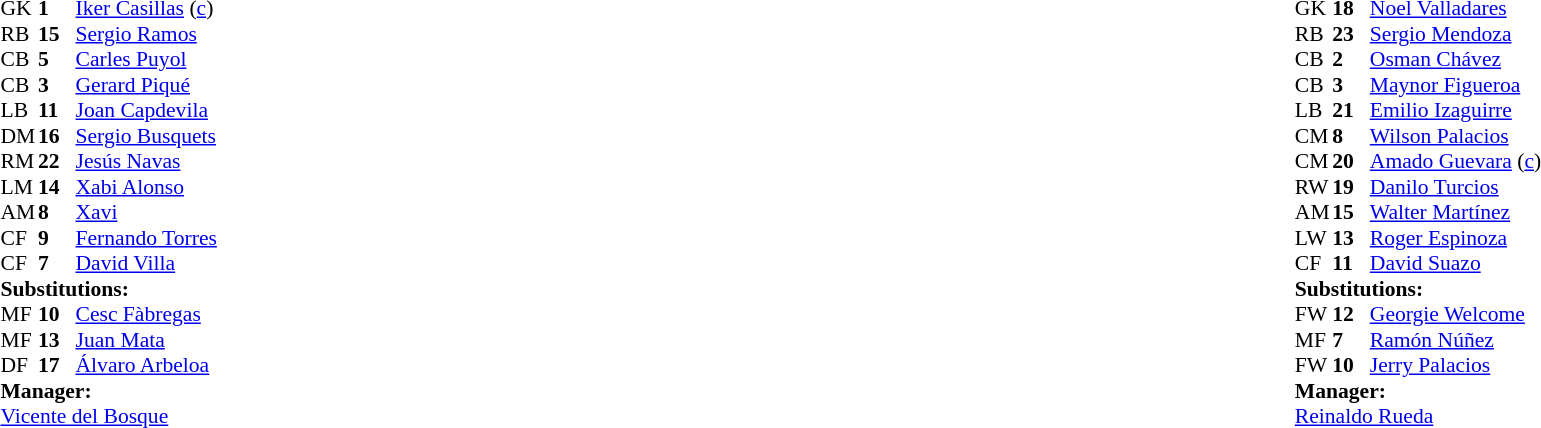<table width="100%">
<tr>
<td valign="top" width="40%"><br><table style="font-size: 90%" cellspacing="0" cellpadding="0">
<tr>
<th width="25"></th>
<th width="25"></th>
</tr>
<tr>
<td>GK</td>
<td><strong>1</strong></td>
<td><a href='#'>Iker Casillas</a> (<a href='#'>c</a>)</td>
</tr>
<tr>
<td>RB</td>
<td><strong>15</strong></td>
<td><a href='#'>Sergio Ramos</a></td>
<td></td>
<td></td>
</tr>
<tr>
<td>CB</td>
<td><strong>5</strong></td>
<td><a href='#'>Carles Puyol</a></td>
</tr>
<tr>
<td>CB</td>
<td><strong>3</strong></td>
<td><a href='#'>Gerard Piqué</a></td>
</tr>
<tr>
<td>LB</td>
<td><strong>11</strong></td>
<td><a href='#'>Joan Capdevila</a></td>
</tr>
<tr>
<td>DM</td>
<td><strong>16</strong></td>
<td><a href='#'>Sergio Busquets</a></td>
</tr>
<tr>
<td>RM</td>
<td><strong>22</strong></td>
<td><a href='#'>Jesús Navas</a></td>
</tr>
<tr>
<td>LM</td>
<td><strong>14</strong></td>
<td><a href='#'>Xabi Alonso</a></td>
</tr>
<tr>
<td>AM</td>
<td><strong>8</strong></td>
<td><a href='#'>Xavi</a></td>
<td></td>
<td></td>
</tr>
<tr>
<td>CF</td>
<td><strong>9</strong></td>
<td><a href='#'>Fernando Torres</a></td>
<td></td>
<td></td>
</tr>
<tr>
<td>CF</td>
<td><strong>7</strong></td>
<td><a href='#'>David Villa</a></td>
</tr>
<tr>
<td colspan=3><strong>Substitutions:</strong></td>
</tr>
<tr>
<td>MF</td>
<td><strong>10</strong></td>
<td><a href='#'>Cesc Fàbregas</a></td>
<td></td>
<td></td>
</tr>
<tr>
<td>MF</td>
<td><strong>13</strong></td>
<td><a href='#'>Juan Mata</a></td>
<td></td>
<td></td>
</tr>
<tr>
<td>DF</td>
<td><strong>17</strong></td>
<td><a href='#'>Álvaro Arbeloa</a></td>
<td></td>
<td></td>
</tr>
<tr>
<td colspan=3><strong>Manager:</strong></td>
</tr>
<tr>
<td colspan=3><a href='#'>Vicente del Bosque</a></td>
</tr>
</table>
</td>
<td valign="top"></td>
<td valign="top" width="50%"><br><table style="font-size: 90%" cellspacing="0" cellpadding="0" align="center">
<tr>
<th width="25"></th>
<th width="25"></th>
</tr>
<tr>
<td>GK</td>
<td><strong>18</strong></td>
<td><a href='#'>Noel Valladares</a></td>
</tr>
<tr>
<td>RB</td>
<td><strong>23</strong></td>
<td><a href='#'>Sergio Mendoza</a></td>
</tr>
<tr>
<td>CB</td>
<td><strong>2</strong></td>
<td><a href='#'>Osman Chávez</a></td>
</tr>
<tr>
<td>CB</td>
<td><strong>3</strong></td>
<td><a href='#'>Maynor Figueroa</a></td>
</tr>
<tr>
<td>LB</td>
<td><strong>21</strong></td>
<td><a href='#'>Emilio Izaguirre</a></td>
<td></td>
</tr>
<tr>
<td>CM</td>
<td><strong>8</strong></td>
<td><a href='#'>Wilson Palacios</a></td>
</tr>
<tr>
<td>CM</td>
<td><strong>20</strong></td>
<td><a href='#'>Amado Guevara</a> (<a href='#'>c</a>)</td>
</tr>
<tr>
<td>RW</td>
<td><strong>19</strong></td>
<td><a href='#'>Danilo Turcios</a></td>
<td></td>
<td></td>
</tr>
<tr>
<td>AM</td>
<td><strong>15</strong></td>
<td><a href='#'>Walter Martínez</a></td>
</tr>
<tr>
<td>LW</td>
<td><strong>13</strong></td>
<td><a href='#'>Roger Espinoza</a></td>
<td></td>
<td></td>
</tr>
<tr>
<td>CF</td>
<td><strong>11</strong></td>
<td><a href='#'>David Suazo</a></td>
<td></td>
<td></td>
</tr>
<tr>
<td colspan=3><strong>Substitutions:</strong></td>
</tr>
<tr>
<td>FW</td>
<td><strong>12</strong></td>
<td><a href='#'>Georgie Welcome</a></td>
<td></td>
<td></td>
</tr>
<tr>
<td>MF</td>
<td><strong>7</strong></td>
<td><a href='#'>Ramón Núñez</a></td>
<td></td>
<td></td>
</tr>
<tr>
<td>FW</td>
<td><strong>10</strong></td>
<td><a href='#'>Jerry Palacios</a></td>
<td></td>
<td></td>
</tr>
<tr>
<td colspan=3><strong>Manager:</strong></td>
</tr>
<tr>
<td colspan=3> <a href='#'>Reinaldo Rueda</a></td>
</tr>
</table>
</td>
</tr>
</table>
